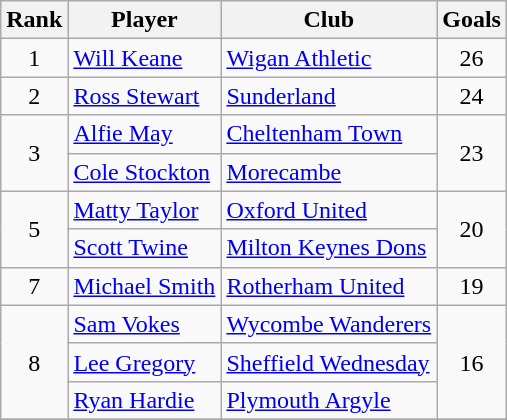<table class="wikitable" style="text-align:center">
<tr>
<th>Rank</th>
<th>Player</th>
<th>Club</th>
<th>Goals</th>
</tr>
<tr>
<td rowspan="1">1</td>
<td align=left> <a href='#'>Will Keane</a></td>
<td align=left><a href='#'>Wigan Athletic</a></td>
<td rowspan="1">26</td>
</tr>
<tr>
<td rowspan="1">2</td>
<td align=left> <a href='#'>Ross Stewart</a></td>
<td align=left><a href='#'>Sunderland</a></td>
<td rowspan="1">24</td>
</tr>
<tr>
<td rowspan="2">3</td>
<td align=left> <a href='#'>Alfie May</a></td>
<td align=left><a href='#'>Cheltenham Town</a></td>
<td rowspan="2">23</td>
</tr>
<tr>
<td align=left> <a href='#'>Cole Stockton</a></td>
<td align=left><a href='#'>Morecambe</a></td>
</tr>
<tr>
<td rowspan="2">5</td>
<td align=left> <a href='#'>Matty Taylor</a></td>
<td align=left><a href='#'>Oxford United</a></td>
<td rowspan="2">20</td>
</tr>
<tr>
<td align=left> <a href='#'>Scott Twine</a></td>
<td align=left><a href='#'>Milton Keynes Dons</a></td>
</tr>
<tr>
<td rowspan="1">7</td>
<td align=left> <a href='#'>Michael Smith</a></td>
<td align=left><a href='#'>Rotherham United</a></td>
<td rowspan="1">19</td>
</tr>
<tr>
<td rowspan="3">8</td>
<td align=left> <a href='#'>Sam Vokes</a></td>
<td align=left><a href='#'>Wycombe Wanderers</a></td>
<td rowspan="3">16</td>
</tr>
<tr>
<td align=left> <a href='#'>Lee Gregory</a></td>
<td align=left><a href='#'>Sheffield Wednesday</a></td>
</tr>
<tr>
<td align=left> <a href='#'>Ryan Hardie</a></td>
<td align=left><a href='#'>Plymouth Argyle</a></td>
</tr>
<tr>
</tr>
</table>
